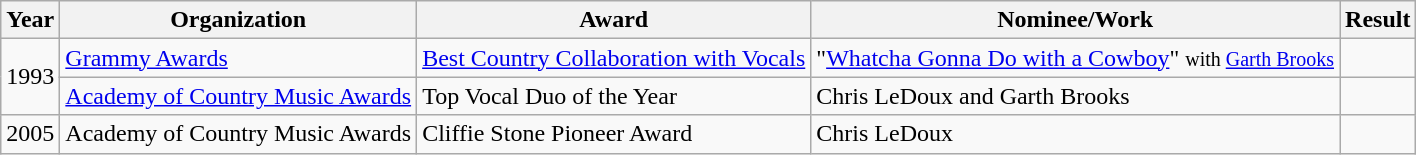<table class="wikitable">
<tr>
<th>Year</th>
<th>Organization</th>
<th>Award</th>
<th>Nominee/Work</th>
<th>Result</th>
</tr>
<tr>
<td rowspan=2>1993</td>
<td><a href='#'>Grammy Awards</a></td>
<td><a href='#'>Best Country Collaboration with Vocals</a></td>
<td>"<a href='#'>Whatcha Gonna Do with a Cowboy</a>" <small>with <a href='#'>Garth Brooks</a></small></td>
<td></td>
</tr>
<tr>
<td><a href='#'>Academy of Country Music Awards</a></td>
<td>Top Vocal Duo of the Year</td>
<td>Chris LeDoux and Garth Brooks</td>
<td></td>
</tr>
<tr>
<td>2005</td>
<td>Academy of Country Music Awards</td>
<td>Cliffie Stone Pioneer Award</td>
<td>Chris LeDoux</td>
<td></td>
</tr>
</table>
